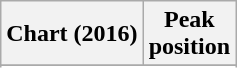<table class="wikitable plainrowheaders sortable">
<tr>
<th>Chart (2016)</th>
<th>Peak<br>position</th>
</tr>
<tr>
</tr>
<tr>
</tr>
<tr>
</tr>
</table>
